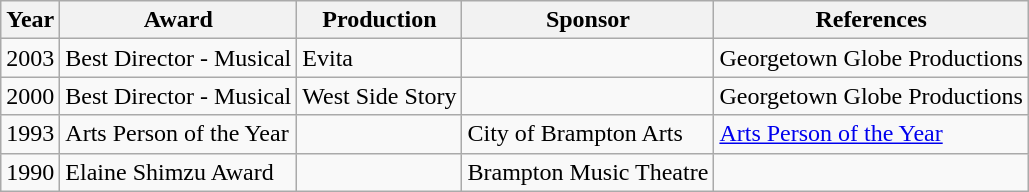<table class="wikitable" border="1">
<tr>
<th>Year</th>
<th>Award</th>
<th>Production</th>
<th>Sponsor</th>
<th>References</th>
</tr>
<tr>
<td>2003</td>
<td>Best Director - Musical</td>
<td>Evita</td>
<td></td>
<td>Georgetown Globe Productions</td>
</tr>
<tr>
<td>2000</td>
<td>Best Director - Musical</td>
<td>West Side Story</td>
<td></td>
<td>Georgetown Globe Productions</td>
</tr>
<tr>
<td>1993</td>
<td>Arts Person of the Year</td>
<td></td>
<td>City of Brampton Arts</td>
<td><a href='#'>Arts Person of the Year</a></td>
</tr>
<tr>
<td>1990</td>
<td>Elaine Shimzu Award</td>
<td></td>
<td>Brampton Music Theatre</td>
<td></td>
</tr>
</table>
